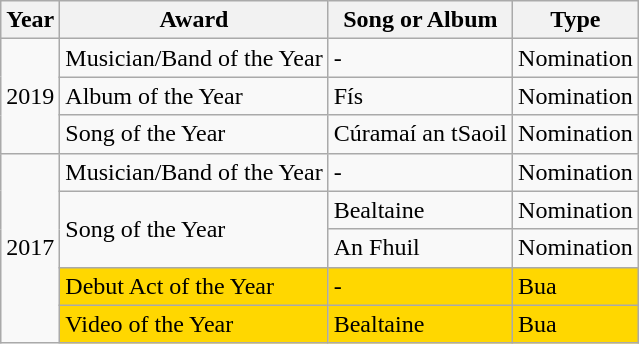<table class="wikitable">
<tr>
<th>Year</th>
<th>Award</th>
<th>Song or Album</th>
<th>Type</th>
</tr>
<tr>
<td rowspan="3">2019</td>
<td>Musician/Band of the Year</td>
<td>-</td>
<td>Nomination</td>
</tr>
<tr>
<td>Album of the Year</td>
<td>Fís</td>
<td>Nomination</td>
</tr>
<tr>
<td>Song of the Year</td>
<td>Cúramaí an tSaoil</td>
<td>Nomination</td>
</tr>
<tr>
<td rowspan="5">2017</td>
<td>Musician/Band of the Year</td>
<td>-</td>
<td>Nomination</td>
</tr>
<tr>
<td rowspan="2">Song of the Year</td>
<td>Bealtaine</td>
<td>Nomination</td>
</tr>
<tr>
<td>An Fhuil</td>
<td>Nomination</td>
</tr>
<tr style="background: gold;">
<td>Debut Act of the Year</td>
<td>-</td>
<td>Bua</td>
</tr>
<tr style="background: gold;">
<td>Video of the Year</td>
<td>Bealtaine</td>
<td>Bua</td>
</tr>
</table>
